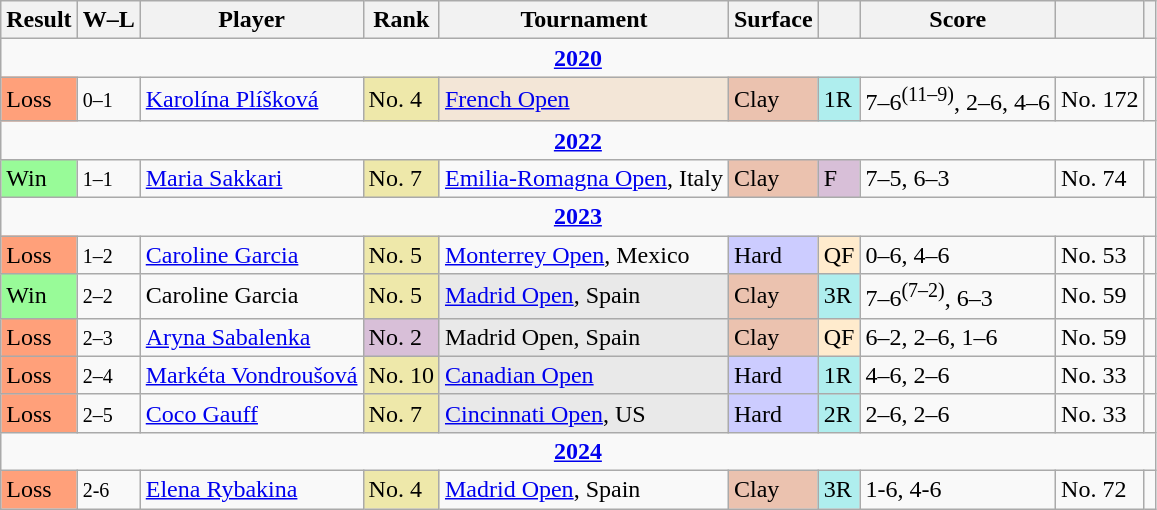<table class="wikitable sortable">
<tr>
<th>Result</th>
<th class=unsortable>W–L</th>
<th>Player</th>
<th>Rank</th>
<th>Tournament</th>
<th>Surface</th>
<th></th>
<th class="unsortable">Score</th>
<th></th>
<th></th>
</tr>
<tr>
<td colspan="10" align=center><strong><a href='#'>2020</a></strong></td>
</tr>
<tr>
<td bgcolor=ffa07a>Loss</td>
<td><small>0–1</small></td>
<td> <a href='#'>Karolína Plíšková</a></td>
<td bgcolor=eee8aa>No. 4</td>
<td bgcolor=f3e6d7><a href='#'>French Open</a></td>
<td bgcolor=ebc2af>Clay</td>
<td bgcolor=afeeee>1R</td>
<td>7–6<sup>(11–9)</sup>, 2–6, 4–6</td>
<td>No. 172</td>
<td></td>
</tr>
<tr>
<td colspan="10" style="text-align:center"><strong><a href='#'>2022</a></strong></td>
</tr>
<tr>
<td bgcolor=98FB98>Win</td>
<td><small>1–1</small></td>
<td> <a href='#'>Maria Sakkari</a></td>
<td bgcolor="eee8AA">No. 7</td>
<td><a href='#'>Emilia-Romagna Open</a>, Italy</td>
<td bgcolor="ebc2af">Clay</td>
<td bgcolor="thistle">F</td>
<td>7–5, 6–3</td>
<td>No. 74</td>
<td></td>
</tr>
<tr>
<td colspan="10" style="text-align:center"><strong><a href='#'>2023</a></strong></td>
</tr>
<tr>
<td bgcolor=ffa07a>Loss</td>
<td><small>1–2</small></td>
<td> <a href='#'>Caroline Garcia</a></td>
<td bgcolor=eee8aa>No. 5</td>
<td><a href='#'>Monterrey Open</a>, Mexico</td>
<td bgcolor=#ccf>Hard</td>
<td bgcolor=ffebcd>QF</td>
<td>0–6, 4–6</td>
<td>No. 53</td>
<td></td>
</tr>
<tr>
<td bgcolor=98FB98>Win</td>
<td><small>2–2</small></td>
<td> Caroline Garcia</td>
<td bgcolor="eee8AA">No. 5</td>
<td bgcolor="e9e9e9"><a href='#'>Madrid Open</a>, Spain</td>
<td bgcolor="ebc2af">Clay</td>
<td bgcolor="afeeee">3R</td>
<td>7–6<sup>(7–2)</sup>, 6–3</td>
<td>No. 59</td>
<td></td>
</tr>
<tr>
<td bgcolor=ffa07a>Loss</td>
<td><small>2–3</small></td>
<td> <a href='#'>Aryna Sabalenka</a></td>
<td bgcolor=thistle>No. 2</td>
<td bgcolor=e9e9e9>Madrid Open, Spain</td>
<td bgcolor=ebc2af>Clay</td>
<td bgcolor=ffebcd>QF</td>
<td>6–2, 2–6, 1–6</td>
<td>No. 59</td>
<td></td>
</tr>
<tr>
<td bgcolor=ffa07a>Loss</td>
<td><small>2–4</small></td>
<td> <a href='#'>Markéta Vondroušová</a></td>
<td bgcolor=eee8aa>No. 10</td>
<td bgcolor=e9e9e9><a href='#'>Canadian Open</a></td>
<td bgcolor=#ccf>Hard</td>
<td bgcolor=afeeee>1R</td>
<td>4–6, 2–6</td>
<td>No. 33</td>
<td></td>
</tr>
<tr>
<td bgcolor=ffa07a>Loss</td>
<td><small>2–5</small></td>
<td> <a href='#'>Coco Gauff</a></td>
<td bgcolor=eee8aa>No. 7</td>
<td bgcolor=e9e9e9><a href='#'>Cincinnati Open</a>, US</td>
<td bgcolor=#ccf>Hard</td>
<td bgcolor=afeeee>2R</td>
<td>2–6, 2–6</td>
<td>No. 33</td>
<td></td>
</tr>
<tr>
<td colspan="10" style="text-align:center"><strong><a href='#'>2024</a></strong></td>
</tr>
<tr>
<td bgcolor=ffa07a>Loss</td>
<td><small>2-6</small></td>
<td> <a href='#'>Elena Rybakina</a></td>
<td bgcolor="eee8AA">No. 4</td>
<td><a href='#'>Madrid Open</a>, Spain</td>
<td bgcolor="ebc2af">Clay</td>
<td bgcolor="afeeee">3R</td>
<td>1-6, 4-6</td>
<td>No. 72</td>
</tr>
</table>
